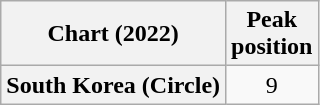<table class="wikitable plainrowheaders" style="text-align:center">
<tr>
<th scope="col">Chart (2022)</th>
<th scope="col">Peak<br>position</th>
</tr>
<tr>
<th scope="row">South Korea (Circle)</th>
<td>9</td>
</tr>
</table>
